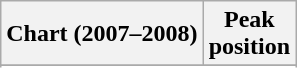<table class="wikitable sortable">
<tr>
<th align="left">Chart (2007–2008)</th>
<th align="center">Peak<br>position</th>
</tr>
<tr>
</tr>
<tr>
</tr>
<tr>
</tr>
<tr>
</tr>
</table>
